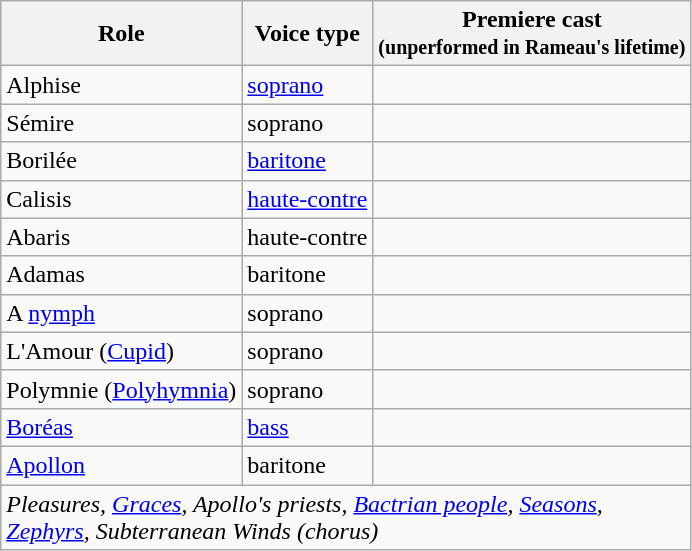<table class="wikitable">
<tr>
<th>Role</th>
<th>Voice type</th>
<th>Premiere cast<br><small>(unperformed in Rameau's lifetime)</small></th>
</tr>
<tr>
<td>Alphise</td>
<td><a href='#'>soprano</a></td>
<td></td>
</tr>
<tr>
<td>Sémire</td>
<td>soprano</td>
<td></td>
</tr>
<tr>
<td>Borilée</td>
<td><a href='#'>baritone</a></td>
<td></td>
</tr>
<tr>
<td>Calisis</td>
<td><a href='#'>haute-contre</a></td>
<td></td>
</tr>
<tr>
<td>Abaris</td>
<td>haute-contre</td>
<td></td>
</tr>
<tr>
<td>Adamas</td>
<td>baritone</td>
<td></td>
</tr>
<tr>
<td>A <a href='#'>nymph</a></td>
<td>soprano</td>
<td></td>
</tr>
<tr>
<td>L'Amour (<a href='#'>Cupid</a>)</td>
<td>soprano</td>
<td></td>
</tr>
<tr>
<td>Polymnie (<a href='#'>Polyhymnia</a>)</td>
<td>soprano</td>
<td></td>
</tr>
<tr>
<td><a href='#'>Boréas</a></td>
<td><a href='#'>bass</a></td>
<td></td>
</tr>
<tr>
<td><a href='#'>Apollon</a></td>
<td>baritone</td>
<td></td>
</tr>
<tr>
<td colspan="3"><em>Pleasures, <a href='#'>Graces</a>, Apollo's priests, <a href='#'>Bactrian people</a>, <a href='#'>Seasons</a>,<br><a href='#'>Zephyrs</a>, Subterranean Winds (chorus)</em></td>
</tr>
</table>
